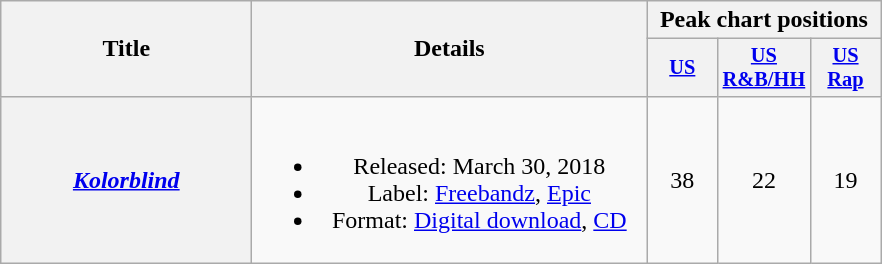<table class="wikitable plainrowheaders" style="text-align:center;">
<tr>
<th scope="col" rowspan="2" style="width:10em;">Title</th>
<th scope="col" rowspan="2" style="width:16em;">Details</th>
<th scope="col" colspan="3">Peak chart positions</th>
</tr>
<tr>
<th scope="col" style="width:3em;font-size:85%;"><a href='#'>US</a><br></th>
<th scope="col" style="width:3em;font-size:85%;"><a href='#'>US<br>R&B/HH</a><br></th>
<th scope="col" style="width:3em;font-size:85%;"><a href='#'>US<br>Rap</a><br></th>
</tr>
<tr>
<th scope="row"><em><a href='#'>Kolorblind</a></em></th>
<td><br><ul><li>Released: March 30, 2018</li><li>Label: <a href='#'>Freebandz</a>, <a href='#'>Epic</a></li><li>Format: <a href='#'>Digital download</a>, <a href='#'>CD</a></li></ul></td>
<td>38</td>
<td>22</td>
<td>19</td>
</tr>
</table>
